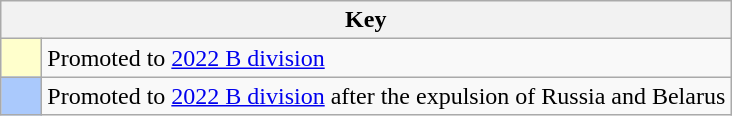<table class="wikitable" style="text-align: center;">
<tr>
<th colspan=2>Key</th>
</tr>
<tr>
<td style="background:#ffffcc; width:20px;"></td>
<td align=left>Promoted to <a href='#'>2022 B division</a></td>
</tr>
<tr>
<td style="background:#aac9fc; width:20px;"></td>
<td align=left>Promoted to <a href='#'>2022 B division</a> after the expulsion of Russia and Belarus</td>
</tr>
</table>
